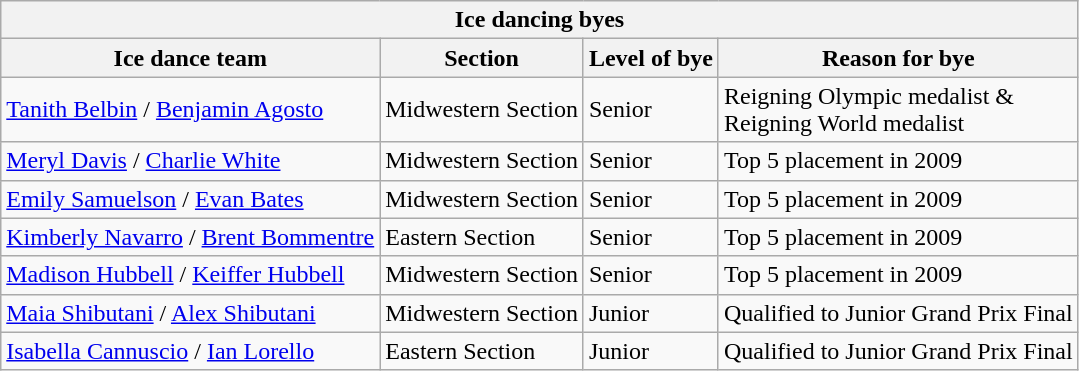<table class="wikitable">
<tr>
<th colspan="4">Ice dancing byes</th>
</tr>
<tr>
<th>Ice dance team</th>
<th>Section</th>
<th>Level of bye</th>
<th>Reason for bye</th>
</tr>
<tr>
<td><a href='#'>Tanith Belbin</a> / <a href='#'>Benjamin Agosto</a></td>
<td>Midwestern Section</td>
<td>Senior</td>
<td>Reigning Olympic medalist & <br> Reigning World medalist</td>
</tr>
<tr>
<td><a href='#'>Meryl Davis</a> / <a href='#'>Charlie White</a></td>
<td>Midwestern Section</td>
<td>Senior</td>
<td>Top 5 placement in 2009</td>
</tr>
<tr>
<td><a href='#'>Emily Samuelson</a> / <a href='#'>Evan Bates</a></td>
<td>Midwestern Section</td>
<td>Senior</td>
<td>Top 5 placement in 2009</td>
</tr>
<tr>
<td><a href='#'>Kimberly Navarro</a> / <a href='#'>Brent Bommentre</a></td>
<td>Eastern Section</td>
<td>Senior</td>
<td>Top 5 placement in 2009</td>
</tr>
<tr>
<td><a href='#'>Madison Hubbell</a> / <a href='#'>Keiffer Hubbell</a></td>
<td>Midwestern Section</td>
<td>Senior</td>
<td>Top 5 placement in 2009</td>
</tr>
<tr>
<td><a href='#'>Maia Shibutani</a> / <a href='#'>Alex Shibutani</a></td>
<td>Midwestern Section</td>
<td>Junior</td>
<td>Qualified to Junior Grand Prix Final</td>
</tr>
<tr>
<td><a href='#'>Isabella Cannuscio</a> / <a href='#'>Ian Lorello</a></td>
<td>Eastern Section</td>
<td>Junior</td>
<td>Qualified to Junior Grand Prix Final</td>
</tr>
</table>
